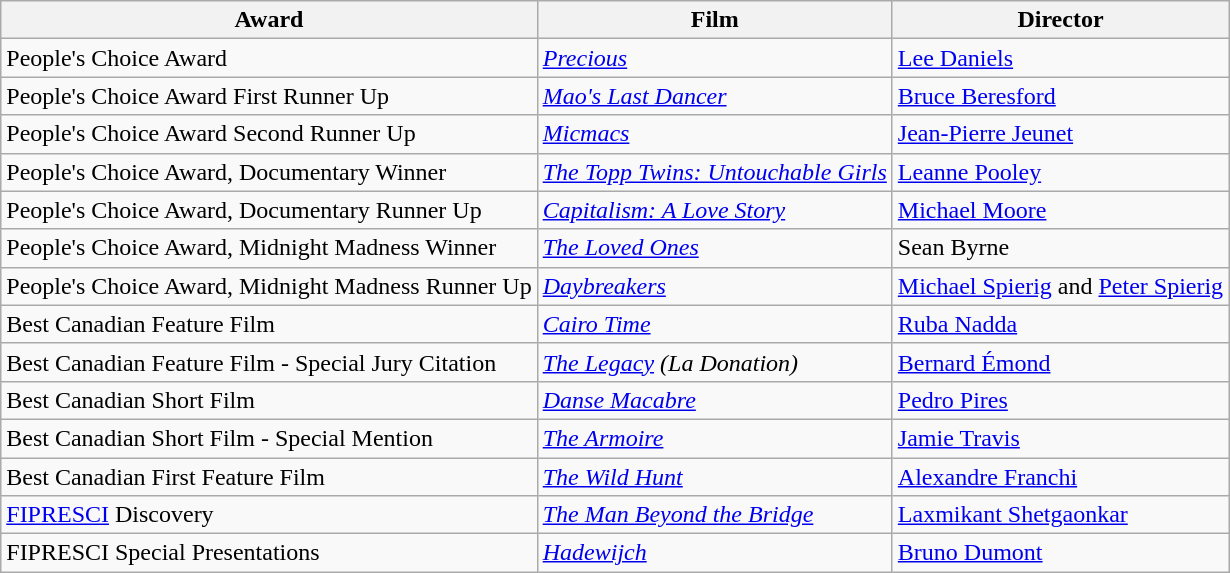<table class="wikitable">
<tr>
<th>Award</th>
<th>Film</th>
<th>Director</th>
</tr>
<tr>
<td>People's Choice Award</td>
<td><em><a href='#'>Precious</a></em></td>
<td><a href='#'>Lee Daniels</a></td>
</tr>
<tr>
<td>People's Choice Award First Runner Up</td>
<td><em><a href='#'>Mao's Last Dancer</a></em></td>
<td><a href='#'>Bruce Beresford</a></td>
</tr>
<tr>
<td>People's Choice Award Second Runner Up</td>
<td><em><a href='#'>Micmacs</a></em></td>
<td><a href='#'>Jean-Pierre Jeunet</a></td>
</tr>
<tr>
<td>People's Choice Award, Documentary Winner</td>
<td><em><a href='#'>The Topp Twins: Untouchable Girls</a></em></td>
<td><a href='#'>Leanne Pooley</a></td>
</tr>
<tr>
<td>People's Choice Award, Documentary Runner Up</td>
<td><em><a href='#'>Capitalism: A Love Story</a></em></td>
<td><a href='#'>Michael Moore</a></td>
</tr>
<tr>
<td>People's Choice Award, Midnight Madness Winner</td>
<td><em><a href='#'>The Loved Ones</a></em></td>
<td>Sean Byrne</td>
</tr>
<tr>
<td>People's Choice Award, Midnight Madness Runner Up</td>
<td><em><a href='#'>Daybreakers</a></em></td>
<td><a href='#'>Michael Spierig</a> and <a href='#'>Peter Spierig</a></td>
</tr>
<tr>
<td>Best Canadian Feature Film</td>
<td><em><a href='#'>Cairo Time</a></em></td>
<td><a href='#'>Ruba Nadda</a></td>
</tr>
<tr>
<td>Best Canadian Feature Film - Special Jury Citation</td>
<td><em><a href='#'>The Legacy</a> (La Donation)</em></td>
<td><a href='#'>Bernard Émond</a></td>
</tr>
<tr>
<td>Best Canadian Short Film</td>
<td><em><a href='#'>Danse Macabre</a></em></td>
<td><a href='#'>Pedro Pires</a></td>
</tr>
<tr>
<td>Best Canadian Short Film - Special Mention</td>
<td><em><a href='#'>The Armoire</a></em></td>
<td><a href='#'>Jamie Travis</a></td>
</tr>
<tr>
<td>Best Canadian First Feature Film</td>
<td><em><a href='#'>The Wild Hunt</a></em></td>
<td><a href='#'>Alexandre Franchi</a></td>
</tr>
<tr>
<td><a href='#'>FIPRESCI</a> Discovery</td>
<td><em><a href='#'>The Man Beyond the Bridge</a></em></td>
<td><a href='#'>Laxmikant Shetgaonkar</a></td>
</tr>
<tr>
<td>FIPRESCI Special Presentations</td>
<td><em><a href='#'>Hadewijch</a></em></td>
<td><a href='#'>Bruno Dumont</a></td>
</tr>
</table>
